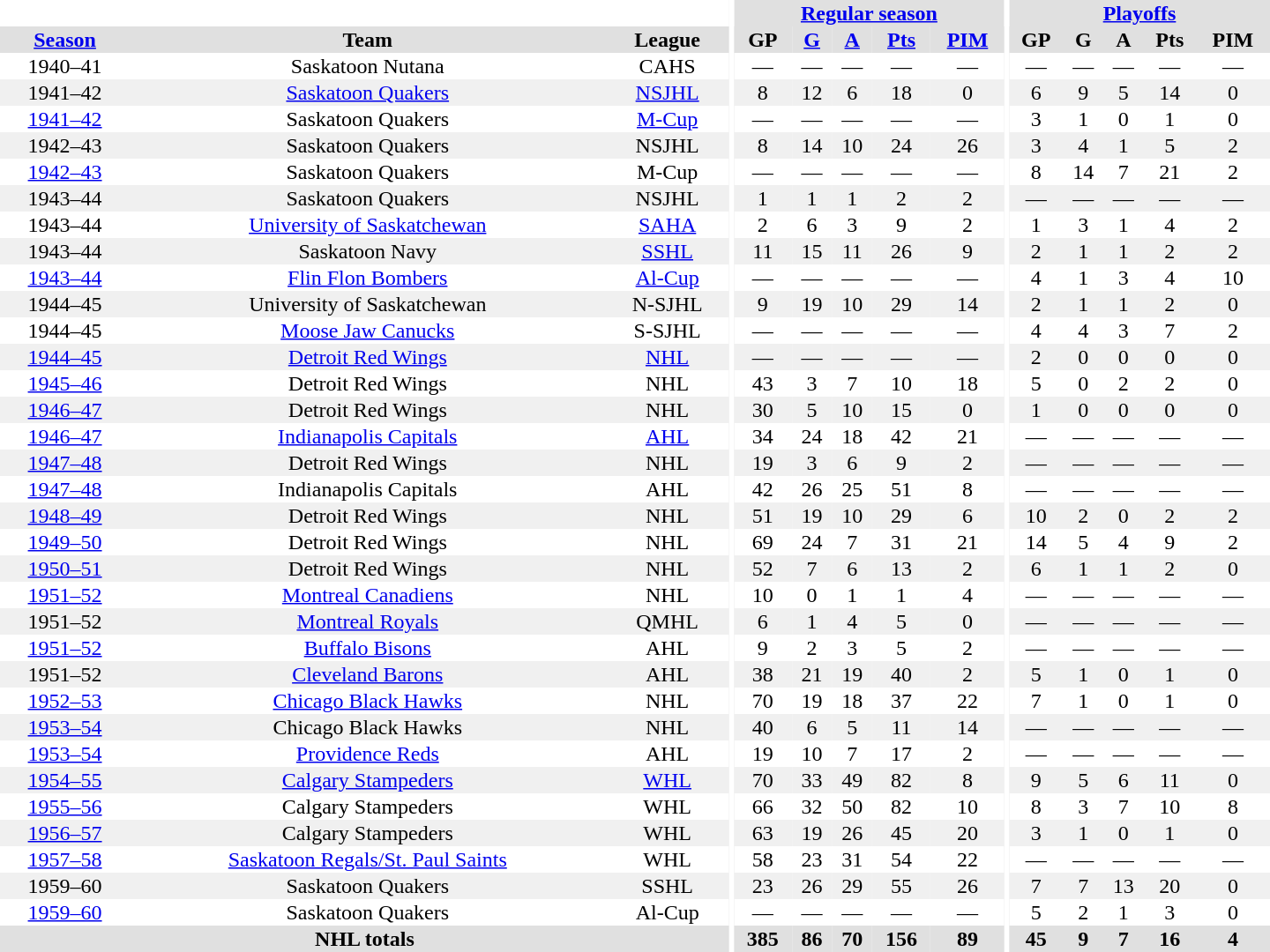<table border="0" cellpadding="1" cellspacing="0" style="text-align:center; width:60em">
<tr bgcolor="#e0e0e0">
<th colspan="3" bgcolor="#ffffff"></th>
<th rowspan="100" bgcolor="#ffffff"></th>
<th colspan="5"><a href='#'>Regular season</a></th>
<th rowspan="100" bgcolor="#ffffff"></th>
<th colspan="5"><a href='#'>Playoffs</a></th>
</tr>
<tr bgcolor="#e0e0e0">
<th><a href='#'>Season</a></th>
<th>Team</th>
<th>League</th>
<th>GP</th>
<th><a href='#'>G</a></th>
<th><a href='#'>A</a></th>
<th><a href='#'>Pts</a></th>
<th><a href='#'>PIM</a></th>
<th>GP</th>
<th>G</th>
<th>A</th>
<th>Pts</th>
<th>PIM</th>
</tr>
<tr>
<td>1940–41</td>
<td>Saskatoon Nutana</td>
<td>CAHS</td>
<td>—</td>
<td>—</td>
<td>—</td>
<td>—</td>
<td>—</td>
<td>—</td>
<td>—</td>
<td>—</td>
<td>—</td>
<td>—</td>
</tr>
<tr bgcolor="#f0f0f0">
<td>1941–42</td>
<td><a href='#'>Saskatoon Quakers</a></td>
<td><a href='#'>NSJHL</a></td>
<td>8</td>
<td>12</td>
<td>6</td>
<td>18</td>
<td>0</td>
<td>6</td>
<td>9</td>
<td>5</td>
<td>14</td>
<td>0</td>
</tr>
<tr>
<td><a href='#'>1941–42</a></td>
<td>Saskatoon Quakers</td>
<td><a href='#'>M-Cup</a></td>
<td>—</td>
<td>—</td>
<td>—</td>
<td>—</td>
<td>—</td>
<td>3</td>
<td>1</td>
<td>0</td>
<td>1</td>
<td>0</td>
</tr>
<tr bgcolor="#f0f0f0">
<td>1942–43</td>
<td>Saskatoon Quakers</td>
<td>NSJHL</td>
<td>8</td>
<td>14</td>
<td>10</td>
<td>24</td>
<td>26</td>
<td>3</td>
<td>4</td>
<td>1</td>
<td>5</td>
<td>2</td>
</tr>
<tr>
<td><a href='#'>1942–43</a></td>
<td>Saskatoon Quakers</td>
<td>M-Cup</td>
<td>—</td>
<td>—</td>
<td>—</td>
<td>—</td>
<td>—</td>
<td>8</td>
<td>14</td>
<td>7</td>
<td>21</td>
<td>2</td>
</tr>
<tr bgcolor="#f0f0f0">
<td>1943–44</td>
<td>Saskatoon Quakers</td>
<td>NSJHL</td>
<td>1</td>
<td>1</td>
<td>1</td>
<td>2</td>
<td>2</td>
<td>—</td>
<td>—</td>
<td>—</td>
<td>—</td>
<td>—</td>
</tr>
<tr>
<td>1943–44</td>
<td><a href='#'>University of Saskatchewan</a></td>
<td><a href='#'>SAHA</a></td>
<td>2</td>
<td>6</td>
<td>3</td>
<td>9</td>
<td>2</td>
<td>1</td>
<td>3</td>
<td>1</td>
<td>4</td>
<td>2</td>
</tr>
<tr bgcolor="#f0f0f0">
<td>1943–44</td>
<td>Saskatoon Navy</td>
<td><a href='#'>SSHL</a></td>
<td>11</td>
<td>15</td>
<td>11</td>
<td>26</td>
<td>9</td>
<td>2</td>
<td>1</td>
<td>1</td>
<td>2</td>
<td>2</td>
</tr>
<tr>
<td><a href='#'>1943–44</a></td>
<td><a href='#'>Flin Flon Bombers</a></td>
<td><a href='#'>Al-Cup</a></td>
<td>—</td>
<td>—</td>
<td>—</td>
<td>—</td>
<td>—</td>
<td>4</td>
<td>1</td>
<td>3</td>
<td>4</td>
<td>10</td>
</tr>
<tr bgcolor="#f0f0f0">
<td>1944–45</td>
<td>University of Saskatchewan</td>
<td>N-SJHL</td>
<td>9</td>
<td>19</td>
<td>10</td>
<td>29</td>
<td>14</td>
<td>2</td>
<td>1</td>
<td>1</td>
<td>2</td>
<td>0</td>
</tr>
<tr>
<td>1944–45</td>
<td><a href='#'>Moose Jaw Canucks</a></td>
<td>S-SJHL</td>
<td>—</td>
<td>—</td>
<td>—</td>
<td>—</td>
<td>—</td>
<td>4</td>
<td>4</td>
<td>3</td>
<td>7</td>
<td>2</td>
</tr>
<tr bgcolor="#f0f0f0">
<td><a href='#'>1944–45</a></td>
<td><a href='#'>Detroit Red Wings</a></td>
<td><a href='#'>NHL</a></td>
<td>—</td>
<td>—</td>
<td>—</td>
<td>—</td>
<td>—</td>
<td>2</td>
<td>0</td>
<td>0</td>
<td>0</td>
<td>0</td>
</tr>
<tr>
<td><a href='#'>1945–46</a></td>
<td>Detroit Red Wings</td>
<td>NHL</td>
<td>43</td>
<td>3</td>
<td>7</td>
<td>10</td>
<td>18</td>
<td>5</td>
<td>0</td>
<td>2</td>
<td>2</td>
<td>0</td>
</tr>
<tr bgcolor="#f0f0f0">
<td><a href='#'>1946–47</a></td>
<td>Detroit Red Wings</td>
<td>NHL</td>
<td>30</td>
<td>5</td>
<td>10</td>
<td>15</td>
<td>0</td>
<td>1</td>
<td>0</td>
<td>0</td>
<td>0</td>
<td>0</td>
</tr>
<tr>
<td><a href='#'>1946–47</a></td>
<td><a href='#'>Indianapolis Capitals</a></td>
<td><a href='#'>AHL</a></td>
<td>34</td>
<td>24</td>
<td>18</td>
<td>42</td>
<td>21</td>
<td>—</td>
<td>—</td>
<td>—</td>
<td>—</td>
<td>—</td>
</tr>
<tr bgcolor="#f0f0f0">
<td><a href='#'>1947–48</a></td>
<td>Detroit Red Wings</td>
<td>NHL</td>
<td>19</td>
<td>3</td>
<td>6</td>
<td>9</td>
<td>2</td>
<td>—</td>
<td>—</td>
<td>—</td>
<td>—</td>
<td>—</td>
</tr>
<tr>
<td><a href='#'>1947–48</a></td>
<td>Indianapolis Capitals</td>
<td>AHL</td>
<td>42</td>
<td>26</td>
<td>25</td>
<td>51</td>
<td>8</td>
<td>—</td>
<td>—</td>
<td>—</td>
<td>—</td>
<td>—</td>
</tr>
<tr bgcolor="#f0f0f0">
<td><a href='#'>1948–49</a></td>
<td>Detroit Red Wings</td>
<td>NHL</td>
<td>51</td>
<td>19</td>
<td>10</td>
<td>29</td>
<td>6</td>
<td>10</td>
<td>2</td>
<td>0</td>
<td>2</td>
<td>2</td>
</tr>
<tr>
<td><a href='#'>1949–50</a></td>
<td>Detroit Red Wings</td>
<td>NHL</td>
<td>69</td>
<td>24</td>
<td>7</td>
<td>31</td>
<td>21</td>
<td>14</td>
<td>5</td>
<td>4</td>
<td>9</td>
<td>2</td>
</tr>
<tr bgcolor="#f0f0f0">
<td><a href='#'>1950–51</a></td>
<td>Detroit Red Wings</td>
<td>NHL</td>
<td>52</td>
<td>7</td>
<td>6</td>
<td>13</td>
<td>2</td>
<td>6</td>
<td>1</td>
<td>1</td>
<td>2</td>
<td>0</td>
</tr>
<tr>
<td><a href='#'>1951–52</a></td>
<td><a href='#'>Montreal Canadiens</a></td>
<td>NHL</td>
<td>10</td>
<td>0</td>
<td>1</td>
<td>1</td>
<td>4</td>
<td>—</td>
<td>—</td>
<td>—</td>
<td>—</td>
<td>—</td>
</tr>
<tr bgcolor="#f0f0f0">
<td>1951–52</td>
<td><a href='#'>Montreal Royals</a></td>
<td>QMHL</td>
<td>6</td>
<td>1</td>
<td>4</td>
<td>5</td>
<td>0</td>
<td>—</td>
<td>—</td>
<td>—</td>
<td>—</td>
<td>—</td>
</tr>
<tr>
<td><a href='#'>1951–52</a></td>
<td><a href='#'>Buffalo Bisons</a></td>
<td>AHL</td>
<td>9</td>
<td>2</td>
<td>3</td>
<td>5</td>
<td>2</td>
<td>—</td>
<td>—</td>
<td>—</td>
<td>—</td>
<td>—</td>
</tr>
<tr bgcolor="#f0f0f0">
<td>1951–52</td>
<td><a href='#'>Cleveland Barons</a></td>
<td>AHL</td>
<td>38</td>
<td>21</td>
<td>19</td>
<td>40</td>
<td>2</td>
<td>5</td>
<td>1</td>
<td>0</td>
<td>1</td>
<td>0</td>
</tr>
<tr>
<td><a href='#'>1952–53</a></td>
<td><a href='#'>Chicago Black Hawks</a></td>
<td>NHL</td>
<td>70</td>
<td>19</td>
<td>18</td>
<td>37</td>
<td>22</td>
<td>7</td>
<td>1</td>
<td>0</td>
<td>1</td>
<td>0</td>
</tr>
<tr bgcolor="#f0f0f0">
<td><a href='#'>1953–54</a></td>
<td>Chicago Black Hawks</td>
<td>NHL</td>
<td>40</td>
<td>6</td>
<td>5</td>
<td>11</td>
<td>14</td>
<td>—</td>
<td>—</td>
<td>—</td>
<td>—</td>
<td>—</td>
</tr>
<tr>
<td><a href='#'>1953–54</a></td>
<td><a href='#'>Providence Reds</a></td>
<td>AHL</td>
<td>19</td>
<td>10</td>
<td>7</td>
<td>17</td>
<td>2</td>
<td>—</td>
<td>—</td>
<td>—</td>
<td>—</td>
<td>—</td>
</tr>
<tr bgcolor="#f0f0f0">
<td><a href='#'>1954–55</a></td>
<td><a href='#'>Calgary Stampeders</a></td>
<td><a href='#'>WHL</a></td>
<td>70</td>
<td>33</td>
<td>49</td>
<td>82</td>
<td>8</td>
<td>9</td>
<td>5</td>
<td>6</td>
<td>11</td>
<td>0</td>
</tr>
<tr>
<td><a href='#'>1955–56</a></td>
<td>Calgary Stampeders</td>
<td>WHL</td>
<td>66</td>
<td>32</td>
<td>50</td>
<td>82</td>
<td>10</td>
<td>8</td>
<td>3</td>
<td>7</td>
<td>10</td>
<td>8</td>
</tr>
<tr bgcolor="#f0f0f0">
<td><a href='#'>1956–57</a></td>
<td>Calgary Stampeders</td>
<td>WHL</td>
<td>63</td>
<td>19</td>
<td>26</td>
<td>45</td>
<td>20</td>
<td>3</td>
<td>1</td>
<td>0</td>
<td>1</td>
<td>0</td>
</tr>
<tr>
<td><a href='#'>1957–58</a></td>
<td><a href='#'>Saskatoon Regals/St. Paul Saints</a></td>
<td>WHL</td>
<td>58</td>
<td>23</td>
<td>31</td>
<td>54</td>
<td>22</td>
<td>—</td>
<td>—</td>
<td>—</td>
<td>—</td>
<td>—</td>
</tr>
<tr bgcolor="#f0f0f0">
<td>1959–60</td>
<td>Saskatoon Quakers</td>
<td>SSHL</td>
<td>23</td>
<td>26</td>
<td>29</td>
<td>55</td>
<td>26</td>
<td>7</td>
<td>7</td>
<td>13</td>
<td>20</td>
<td>0</td>
</tr>
<tr>
<td><a href='#'>1959–60</a></td>
<td>Saskatoon Quakers</td>
<td>Al-Cup</td>
<td>—</td>
<td>—</td>
<td>—</td>
<td>—</td>
<td>—</td>
<td>5</td>
<td>2</td>
<td>1</td>
<td>3</td>
<td>0</td>
</tr>
<tr bgcolor="#e0e0e0">
<th colspan="3">NHL totals</th>
<th>385</th>
<th>86</th>
<th>70</th>
<th>156</th>
<th>89</th>
<th>45</th>
<th>9</th>
<th>7</th>
<th>16</th>
<th>4</th>
</tr>
</table>
